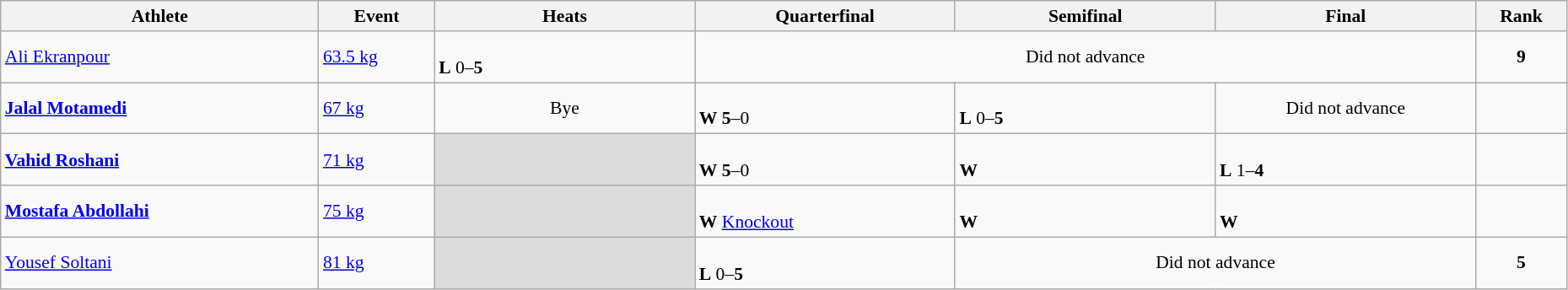<table class="wikitable" width="98%" style="text-align:left; font-size:90%">
<tr>
<th width="11%">Athlete</th>
<th width="4%">Event</th>
<th width="9%">Heats</th>
<th width="9%">Quarterfinal</th>
<th width="9%">Semifinal</th>
<th width="9%">Final</th>
<th width="3%">Rank</th>
</tr>
<tr>
<td><a href='#'>Ali Ekranpour</a></td>
<td><a href='#'>63.5 kg</a></td>
<td><br><strong>L</strong> 0–<strong>5</strong></td>
<td colspan=3  align=center>Did not advance</td>
<td align=center><strong>9</strong></td>
</tr>
<tr>
<td><strong><a href='#'>Jalal Motamedi</a></strong></td>
<td><a href='#'>67 kg</a></td>
<td align=center>Bye</td>
<td><br><strong>W</strong> <strong>5</strong>–0</td>
<td><br><strong>L</strong> 0–<strong>5</strong></td>
<td align=center>Did not advance</td>
<td align=center></td>
</tr>
<tr>
<td><strong><a href='#'>Vahid Roshani</a></strong></td>
<td><a href='#'>71 kg</a></td>
<td bgcolor=#DCDCDC></td>
<td><br><strong>W</strong> <strong>5</strong>–0</td>
<td><br><strong>W</strong> </td>
<td><br><strong>L</strong> 1–<strong>4</strong></td>
<td align=center></td>
</tr>
<tr>
<td><strong><a href='#'>Mostafa Abdollahi</a></strong></td>
<td><a href='#'>75 kg</a></td>
<td bgcolor=#DCDCDC></td>
<td><br><strong>W</strong> <a href='#'>Knockout</a></td>
<td><br><strong>W</strong> </td>
<td><br><strong>W</strong> </td>
<td align=center></td>
</tr>
<tr>
<td><a href='#'>Yousef Soltani</a></td>
<td><a href='#'>81 kg</a></td>
<td bgcolor=#DCDCDC></td>
<td><br><strong>L</strong> 0–<strong>5</strong></td>
<td colspan=2 align=center>Did not advance</td>
<td align=center><strong>5</strong></td>
</tr>
</table>
